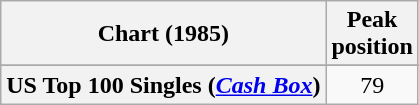<table class="wikitable sortable plainrowheaders" style="text-align:center">
<tr>
<th scope="col">Chart (1985)</th>
<th scope="col">Peak<br>position</th>
</tr>
<tr>
</tr>
<tr>
</tr>
<tr>
</tr>
<tr>
</tr>
<tr>
<th scope="row">US Top 100 Singles (<em><a href='#'>Cash Box</a></em>)</th>
<td>79</td>
</tr>
</table>
